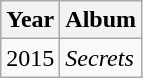<table class="wikitable">
<tr>
<th>Year</th>
<th>Album</th>
</tr>
<tr>
<td>2015</td>
<td><em>Secrets</em></td>
</tr>
</table>
